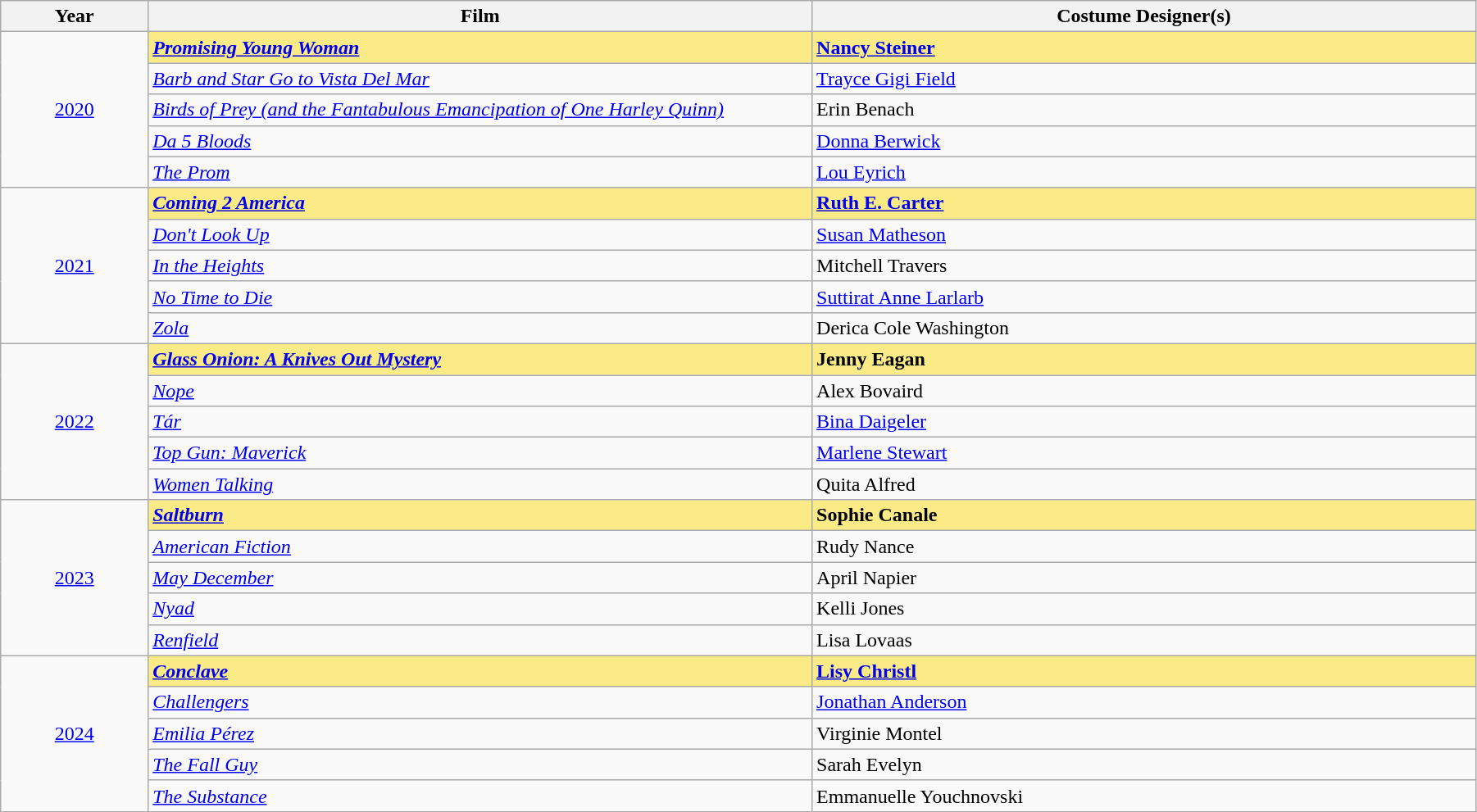<table class="wikitable" width="95%" cellpadding="5">
<tr>
<th width="10%">Year</th>
<th width="45%">Film</th>
<th width="45%">Costume Designer(s)</th>
</tr>
<tr>
<td rowspan="5" style="text-align:center;"><a href='#'>2020</a><br></td>
<td style="background:#FAEB86;"><strong><em><a href='#'>Promising Young Woman</a></em></strong></td>
<td style="background:#FAEB86;"><strong><a href='#'>Nancy Steiner</a></strong></td>
</tr>
<tr>
<td><em><a href='#'>Barb and Star Go to Vista Del Mar</a></em></td>
<td><a href='#'>Trayce Gigi Field</a></td>
</tr>
<tr>
<td><em><a href='#'>Birds of Prey (and the Fantabulous Emancipation of One Harley Quinn)</a></em></td>
<td>Erin Benach</td>
</tr>
<tr>
<td><em><a href='#'>Da 5 Bloods</a></em></td>
<td><a href='#'>Donna Berwick</a></td>
</tr>
<tr>
<td><em><a href='#'>The Prom</a></em></td>
<td><a href='#'>Lou Eyrich</a></td>
</tr>
<tr>
<td rowspan="5" style="text-align:center;"><a href='#'>2021</a><br></td>
<td style="background:#FAEB86;"><strong><em><a href='#'>Coming 2 America</a></em></strong></td>
<td style="background:#FAEB86;"><strong><a href='#'>Ruth E. Carter</a></strong></td>
</tr>
<tr>
<td><em><a href='#'>Don't Look Up</a></em></td>
<td><a href='#'>Susan Matheson</a></td>
</tr>
<tr>
<td><em><a href='#'>In the Heights</a></em></td>
<td>Mitchell Travers</td>
</tr>
<tr>
<td><em><a href='#'>No Time to Die</a></em></td>
<td><a href='#'>Suttirat Anne Larlarb</a></td>
</tr>
<tr>
<td><em><a href='#'>Zola</a></em></td>
<td>Derica Cole Washington</td>
</tr>
<tr>
<td rowspan="5" style="text-align:center;"><a href='#'>2022</a><br></td>
<td style="background:#FAEB86;"><strong><em><a href='#'>Glass Onion: A Knives Out Mystery</a></em></strong></td>
<td style="background:#FAEB86;"><strong>Jenny Eagan</strong></td>
</tr>
<tr>
<td><em><a href='#'>Nope</a></em></td>
<td>Alex Bovaird</td>
</tr>
<tr>
<td><em><a href='#'>Tár</a></em></td>
<td><a href='#'>Bina Daigeler</a></td>
</tr>
<tr>
<td><em><a href='#'>Top Gun: Maverick</a></em></td>
<td><a href='#'>Marlene Stewart</a></td>
</tr>
<tr>
<td><em><a href='#'>Women Talking</a></em></td>
<td>Quita Alfred</td>
</tr>
<tr>
<td rowspan="5" style="text-align:center;"><a href='#'>2023</a><br></td>
<td style="background:#FAEB86;"><strong><em><a href='#'>Saltburn</a></em></strong></td>
<td style="background:#FAEB86;"><strong>Sophie Canale</strong></td>
</tr>
<tr>
<td><em><a href='#'>American Fiction</a></em></td>
<td>Rudy Nance</td>
</tr>
<tr>
<td><em><a href='#'>May December</a></em></td>
<td>April Napier</td>
</tr>
<tr>
<td><em><a href='#'>Nyad</a></em></td>
<td>Kelli Jones</td>
</tr>
<tr>
<td><em><a href='#'>Renfield</a></em></td>
<td>Lisa Lovaas</td>
</tr>
<tr>
<td rowspan="5" style="text-align:center;"><a href='#'>2024</a><br></td>
<td style="background:#FAEB86;"><strong><em><a href='#'>Conclave</a></em></strong></td>
<td style="background:#FAEB86;"><strong><a href='#'>Lisy Christl</a></strong></td>
</tr>
<tr>
<td><em><a href='#'>Challengers</a></em></td>
<td><a href='#'>Jonathan Anderson</a></td>
</tr>
<tr>
<td><em><a href='#'>Emilia Pérez</a></em></td>
<td>Virginie Montel</td>
</tr>
<tr>
<td><em><a href='#'>The Fall Guy</a></em></td>
<td>Sarah Evelyn</td>
</tr>
<tr>
<td><em><a href='#'>The Substance</a></em></td>
<td>Emmanuelle Youchnovski</td>
</tr>
<tr>
</tr>
</table>
